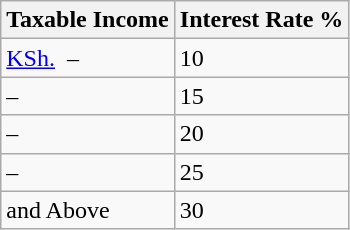<table class="wikitable">
<tr>
<th>Taxable Income</th>
<th>Interest Rate %</th>
</tr>
<tr>
<td><a href='#'>KSh.</a>  – </td>
<td>10</td>
</tr>
<tr>
<td> – </td>
<td>15</td>
</tr>
<tr>
<td> – </td>
<td>20</td>
</tr>
<tr>
<td> – </td>
<td>25</td>
</tr>
<tr>
<td> and Above</td>
<td>30</td>
</tr>
</table>
